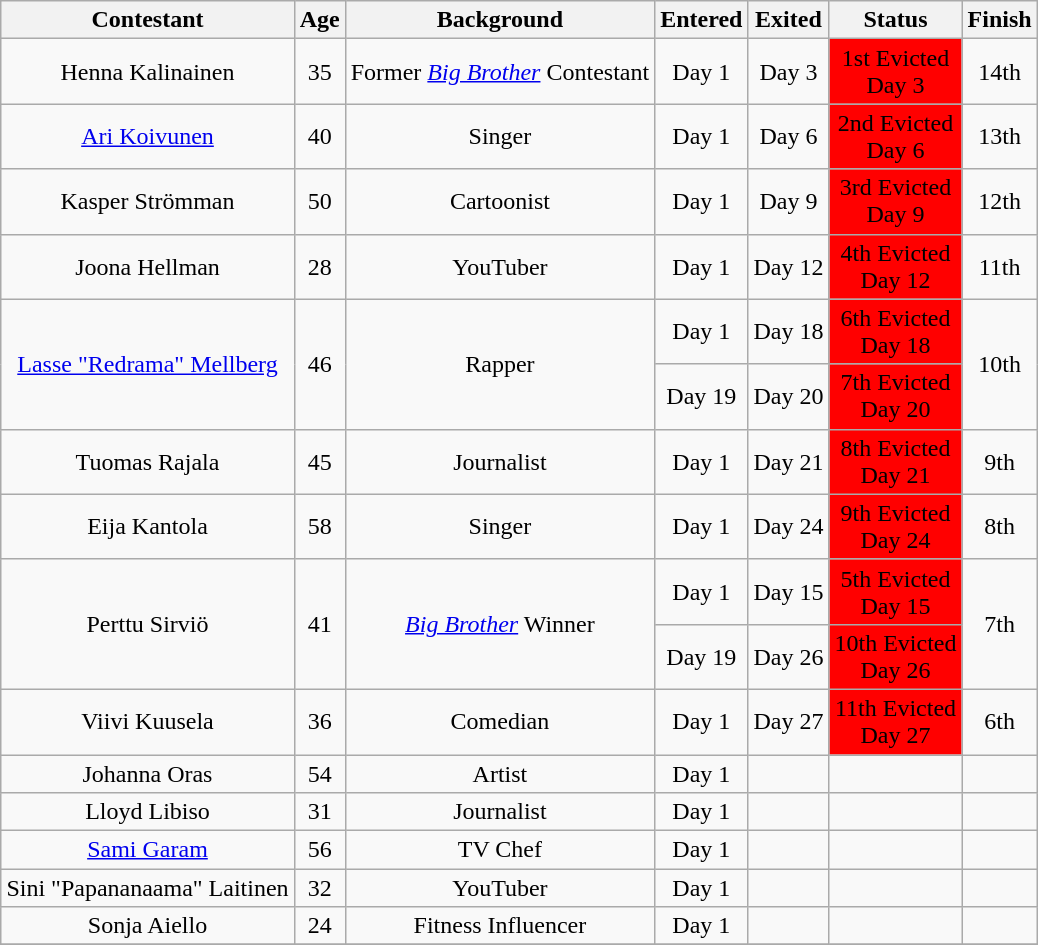<table class="wikitable sortable" style="margin:auto; text-align:center">
<tr>
<th>Contestant</th>
<th>Age</th>
<th>Background</th>
<th>Entered</th>
<th>Exited</th>
<th>Status</th>
<th>Finish</th>
</tr>
<tr>
<td>Henna Kalinainen</td>
<td>35</td>
<td>Former <em><a href='#'>Big Brother</a></em> Contestant</td>
<td>Day 1</td>
<td>Day 3</td>
<td style="background:#ff0000;">1st Evicted<br>Day 3</td>
<td>14th</td>
</tr>
<tr>
<td><a href='#'>Ari Koivunen</a></td>
<td>40</td>
<td>Singer</td>
<td>Day 1</td>
<td>Day 6</td>
<td style="background:#ff0000;">2nd Evicted<br>Day 6</td>
<td>13th</td>
</tr>
<tr>
<td>Kasper Strömman</td>
<td>50</td>
<td>Cartoonist</td>
<td>Day 1</td>
<td>Day 9</td>
<td style="background:#ff0000;">3rd Evicted<br>Day 9</td>
<td>12th</td>
</tr>
<tr>
<td>Joona Hellman</td>
<td>28</td>
<td>YouTuber</td>
<td>Day 1</td>
<td>Day 12</td>
<td style="background:#ff0000;">4th Evicted<br>Day 12</td>
<td>11th</td>
</tr>
<tr>
<td rowspan="2"><a href='#'>Lasse "Redrama" Mellberg</a></td>
<td rowspan="2">46</td>
<td rowspan="2">Rapper</td>
<td rowspan="1">Day 1</td>
<td rowspan="1">Day 18</td>
<td rowspan="1" style="background:#ff0000;">6th Evicted<br>Day 18</td>
<td rowspan="2">10th</td>
</tr>
<tr>
<td rowspan="1">Day 19</td>
<td rowspan="1">Day 20</td>
<td rowspan="1" style="background:#ff0000;">7th Evicted<br>Day 20</td>
</tr>
<tr>
<td>Tuomas Rajala</td>
<td>45</td>
<td>Journalist</td>
<td>Day 1</td>
<td>Day 21</td>
<td style="background:#ff0000;">8th Evicted<br>Day 21</td>
<td>9th</td>
</tr>
<tr>
<td>Eija Kantola</td>
<td>58</td>
<td>Singer</td>
<td>Day 1</td>
<td>Day 24</td>
<td style="background:#ff0000;">9th Evicted<br>Day 24</td>
<td>8th</td>
</tr>
<tr>
<td rowspan="2">Perttu Sirviö</td>
<td rowspan="2">41</td>
<td rowspan="2"><em><a href='#'>Big Brother</a></em> Winner</td>
<td rowspan="1">Day 1</td>
<td rowspan="1">Day 15</td>
<td rowspan="1" style="background:#ff0000;">5th Evicted<br>Day 15</td>
<td rowspan="2">7th</td>
</tr>
<tr>
<td rowspan="1">Day 19</td>
<td rowspan="1">Day 26</td>
<td rowspan="1" style="background:#ff0000;">10th Evicted<br>Day 26</td>
</tr>
<tr>
<td>Viivi Kuusela</td>
<td>36</td>
<td>Comedian</td>
<td>Day 1</td>
<td>Day 27</td>
<td style="background:#ff0000;">11th Evicted<br>Day 27</td>
<td>6th</td>
</tr>
<tr>
<td>Johanna Oras</td>
<td>54</td>
<td>Artist</td>
<td>Day 1</td>
<td></td>
<td></td>
<td></td>
</tr>
<tr>
<td>Lloyd Libiso</td>
<td>31</td>
<td>Journalist</td>
<td>Day 1</td>
<td></td>
<td></td>
<td></td>
</tr>
<tr>
<td><a href='#'>Sami Garam</a></td>
<td>56</td>
<td>TV Chef</td>
<td>Day 1</td>
<td></td>
<td></td>
<td></td>
</tr>
<tr>
<td>Sini "Papananaama" Laitinen</td>
<td>32</td>
<td>YouTuber</td>
<td>Day 1</td>
<td></td>
<td></td>
<td></td>
</tr>
<tr>
<td>Sonja Aiello</td>
<td>24</td>
<td>Fitness Influencer</td>
<td>Day 1</td>
<td></td>
<td></td>
<td></td>
</tr>
<tr>
</tr>
</table>
